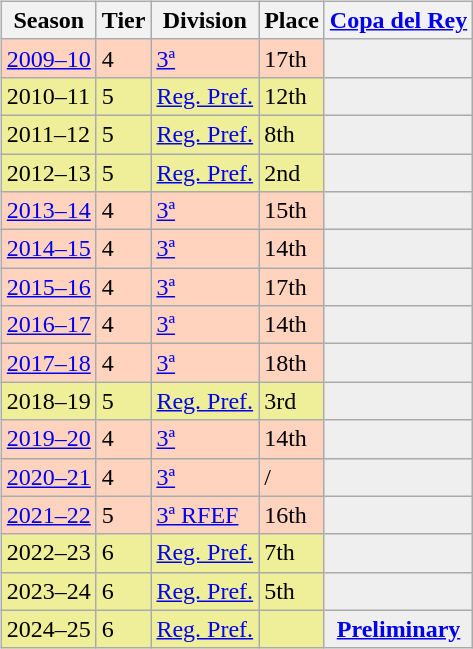<table>
<tr>
<td valign="top" width=0%><br><table class="wikitable">
<tr style="background:#f0f6fa;">
<th>Season</th>
<th>Tier</th>
<th>Division</th>
<th>Place</th>
<th><a href='#'>Copa del Rey</a></th>
</tr>
<tr>
<td style="background:#FFD3BD;"><a href='#'>2009–10</a></td>
<td style="background:#FFD3BD;">4</td>
<td style="background:#FFD3BD;"><a href='#'>3ª</a></td>
<td style="background:#FFD3BD;">17th</td>
<td style="background:#efefef;"></td>
</tr>
<tr>
<td style="background:#EFEF99;">2010–11</td>
<td style="background:#EFEF99;">5</td>
<td style="background:#EFEF99;"><a href='#'>Reg. Pref.</a></td>
<td style="background:#EFEF99;">12th</td>
<th style="background:#efefef;"></th>
</tr>
<tr>
<td style="background:#EFEF99;">2011–12</td>
<td style="background:#EFEF99;">5</td>
<td style="background:#EFEF99;"><a href='#'>Reg. Pref.</a></td>
<td style="background:#EFEF99;">8th</td>
<th style="background:#efefef;"></th>
</tr>
<tr>
<td style="background:#EFEF99;">2012–13</td>
<td style="background:#EFEF99;">5</td>
<td style="background:#EFEF99;"><a href='#'>Reg. Pref.</a></td>
<td style="background:#EFEF99;">2nd</td>
<th style="background:#efefef;"></th>
</tr>
<tr>
<td style="background:#FFD3BD;"><a href='#'>2013–14</a></td>
<td style="background:#FFD3BD;">4</td>
<td style="background:#FFD3BD;"><a href='#'>3ª</a></td>
<td style="background:#FFD3BD;">15th</td>
<td style="background:#efefef;"></td>
</tr>
<tr>
<td style="background:#FFD3BD;"><a href='#'>2014–15</a></td>
<td style="background:#FFD3BD;">4</td>
<td style="background:#FFD3BD;"><a href='#'>3ª</a></td>
<td style="background:#FFD3BD;">14th</td>
<td style="background:#efefef;"></td>
</tr>
<tr>
<td style="background:#FFD3BD;"><a href='#'>2015–16</a></td>
<td style="background:#FFD3BD;">4</td>
<td style="background:#FFD3BD;"><a href='#'>3ª</a></td>
<td style="background:#FFD3BD;">17th</td>
<td style="background:#efefef;"></td>
</tr>
<tr>
<td style="background:#FFD3BD;"><a href='#'>2016–17</a></td>
<td style="background:#FFD3BD;">4</td>
<td style="background:#FFD3BD;"><a href='#'>3ª</a></td>
<td style="background:#FFD3BD;">14th</td>
<td style="background:#efefef;"></td>
</tr>
<tr>
<td style="background:#FFD3BD;"><a href='#'>2017–18</a></td>
<td style="background:#FFD3BD;">4</td>
<td style="background:#FFD3BD;"><a href='#'>3ª</a></td>
<td style="background:#FFD3BD;">18th</td>
<td style="background:#efefef;"></td>
</tr>
<tr>
<td style="background:#EFEF99;">2018–19</td>
<td style="background:#EFEF99;">5</td>
<td style="background:#EFEF99;"><a href='#'>Reg. Pref.</a></td>
<td style="background:#EFEF99;">3rd</td>
<th style="background:#efefef;"></th>
</tr>
<tr>
<td style="background:#FFD3BD;"><a href='#'>2019–20</a></td>
<td style="background:#FFD3BD;">4</td>
<td style="background:#FFD3BD;"><a href='#'>3ª</a></td>
<td style="background:#FFD3BD;">14th</td>
<td style="background:#efefef;"></td>
</tr>
<tr>
<td style="background:#FFD3BD;"><a href='#'>2020–21</a></td>
<td style="background:#FFD3BD;">4</td>
<td style="background:#FFD3BD;"><a href='#'>3ª</a></td>
<td style="background:#FFD3BD;"> / </td>
<th style="background:#efefef;"></th>
</tr>
<tr>
<td style="background:#FFD3BD;"><a href='#'>2021–22</a></td>
<td style="background:#FFD3BD;">5</td>
<td style="background:#FFD3BD;"><a href='#'>3ª RFEF</a></td>
<td style="background:#FFD3BD;">16th</td>
<th style="background:#efefef;"></th>
</tr>
<tr>
<td style="background:#EFEF99;">2022–23</td>
<td style="background:#EFEF99;">6</td>
<td style="background:#EFEF99;"><a href='#'>Reg. Pref.</a></td>
<td style="background:#EFEF99;">7th</td>
<th style="background:#efefef;"></th>
</tr>
<tr>
<td style="background:#EFEF99;">2023–24</td>
<td style="background:#EFEF99;">6</td>
<td style="background:#EFEF99;"><a href='#'>Reg. Pref.</a></td>
<td style="background:#EFEF99;">5th</td>
<th style="background:#efefef;"></th>
</tr>
<tr>
<td style="background:#EFEF99;">2024–25</td>
<td style="background:#EFEF99;">6</td>
<td style="background:#EFEF99;"><a href='#'>Reg. Pref.</a></td>
<td style="background:#EFEF99;"></td>
<th style="background:#efefef;"><a href='#'>Preliminary</a></th>
</tr>
</table>
</td>
</tr>
</table>
